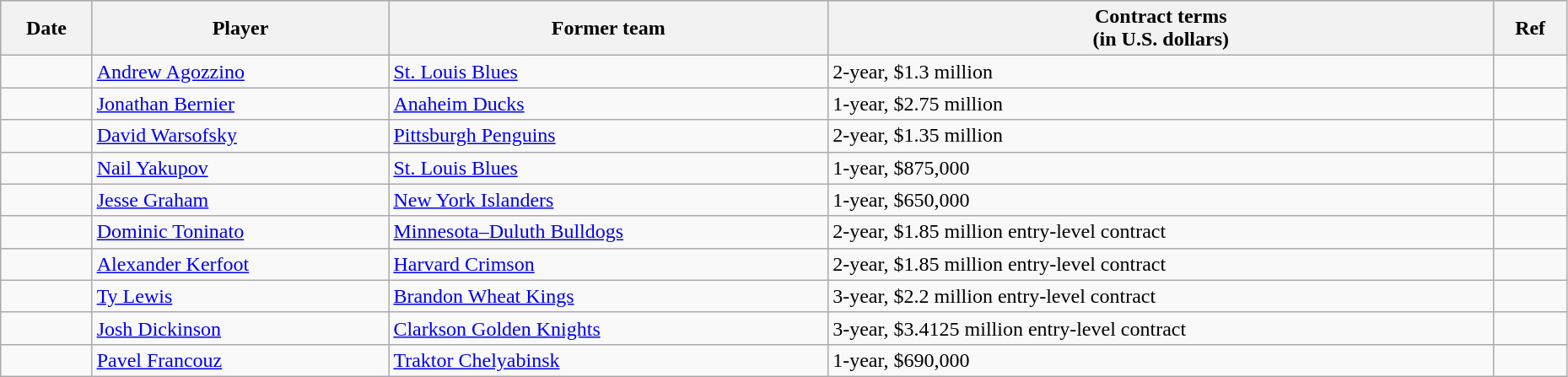<table class="wikitable" width=98%>
<tr style="background:#ddd; text-align:center;">
<th>Date</th>
<th>Player</th>
<th>Former team</th>
<th>Contract terms<br>(in U.S. dollars)</th>
<th>Ref</th>
</tr>
<tr>
<td></td>
<td><a href='#'>Andrew Agozzino</a></td>
<td><a href='#'>St. Louis Blues</a></td>
<td>2-year, $1.3 million</td>
<td></td>
</tr>
<tr>
<td></td>
<td><a href='#'>Jonathan Bernier</a></td>
<td><a href='#'>Anaheim Ducks</a></td>
<td>1-year, $2.75 million</td>
<td></td>
</tr>
<tr>
<td></td>
<td><a href='#'>David Warsofsky</a></td>
<td><a href='#'>Pittsburgh Penguins</a></td>
<td>2-year, $1.35 million</td>
<td></td>
</tr>
<tr>
<td></td>
<td><a href='#'>Nail Yakupov</a></td>
<td><a href='#'>St. Louis Blues</a></td>
<td>1-year, $875,000</td>
<td></td>
</tr>
<tr>
<td></td>
<td><a href='#'>Jesse Graham</a></td>
<td><a href='#'>New York Islanders</a></td>
<td>1-year, $650,000</td>
<td></td>
</tr>
<tr>
<td></td>
<td><a href='#'>Dominic Toninato</a></td>
<td><a href='#'>Minnesota–Duluth Bulldogs</a></td>
<td>2-year, $1.85 million entry-level contract</td>
<td></td>
</tr>
<tr>
<td></td>
<td><a href='#'>Alexander Kerfoot</a></td>
<td><a href='#'>Harvard Crimson</a></td>
<td>2-year, $1.85 million entry-level contract</td>
<td></td>
</tr>
<tr>
<td></td>
<td><a href='#'>Ty Lewis</a></td>
<td><a href='#'>Brandon Wheat Kings</a></td>
<td>3-year, $2.2 million entry-level contract</td>
<td></td>
</tr>
<tr>
<td></td>
<td><a href='#'>Josh Dickinson</a></td>
<td><a href='#'>Clarkson Golden Knights</a></td>
<td>3-year, $3.4125 million entry-level contract</td>
<td></td>
</tr>
<tr>
<td></td>
<td><a href='#'>Pavel Francouz</a></td>
<td><a href='#'>Traktor Chelyabinsk</a></td>
<td>1-year, $690,000</td>
<td></td>
</tr>
</table>
